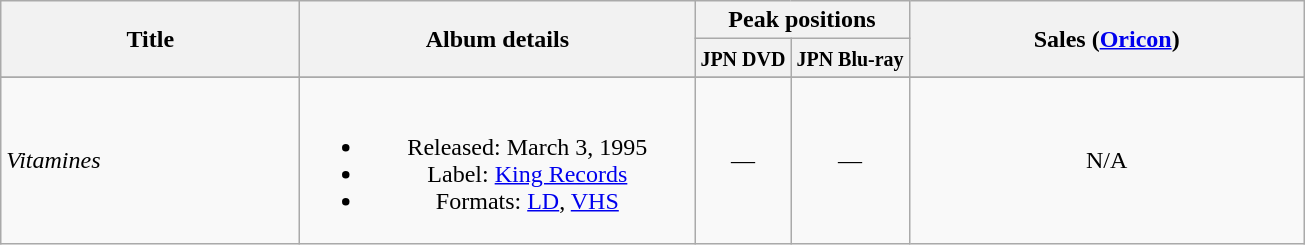<table class="wikitable plainrowheaders" style="text-align:center;">
<tr>
<th style="width:12em;" rowspan="2">Title</th>
<th style="width:16em;" rowspan="2">Album details</th>
<th colspan="2">Peak positions</th>
<th style="width:16em;" rowspan="2">Sales (<a href='#'>Oricon</a>)</th>
</tr>
<tr>
<th><small>JPN DVD</small><br></th>
<th><small>JPN Blu-ray</small><br></th>
</tr>
<tr>
</tr>
<tr>
<td align="left"><em>Vitamines</em></td>
<td><br><ul><li>Released: March 3, 1995</li><li>Label: <a href='#'>King Records</a></li><li>Formats: <a href='#'>LD</a>, <a href='#'>VHS</a></li></ul></td>
<td>—</td>
<td>—</td>
<td>N/A</td>
</tr>
</table>
